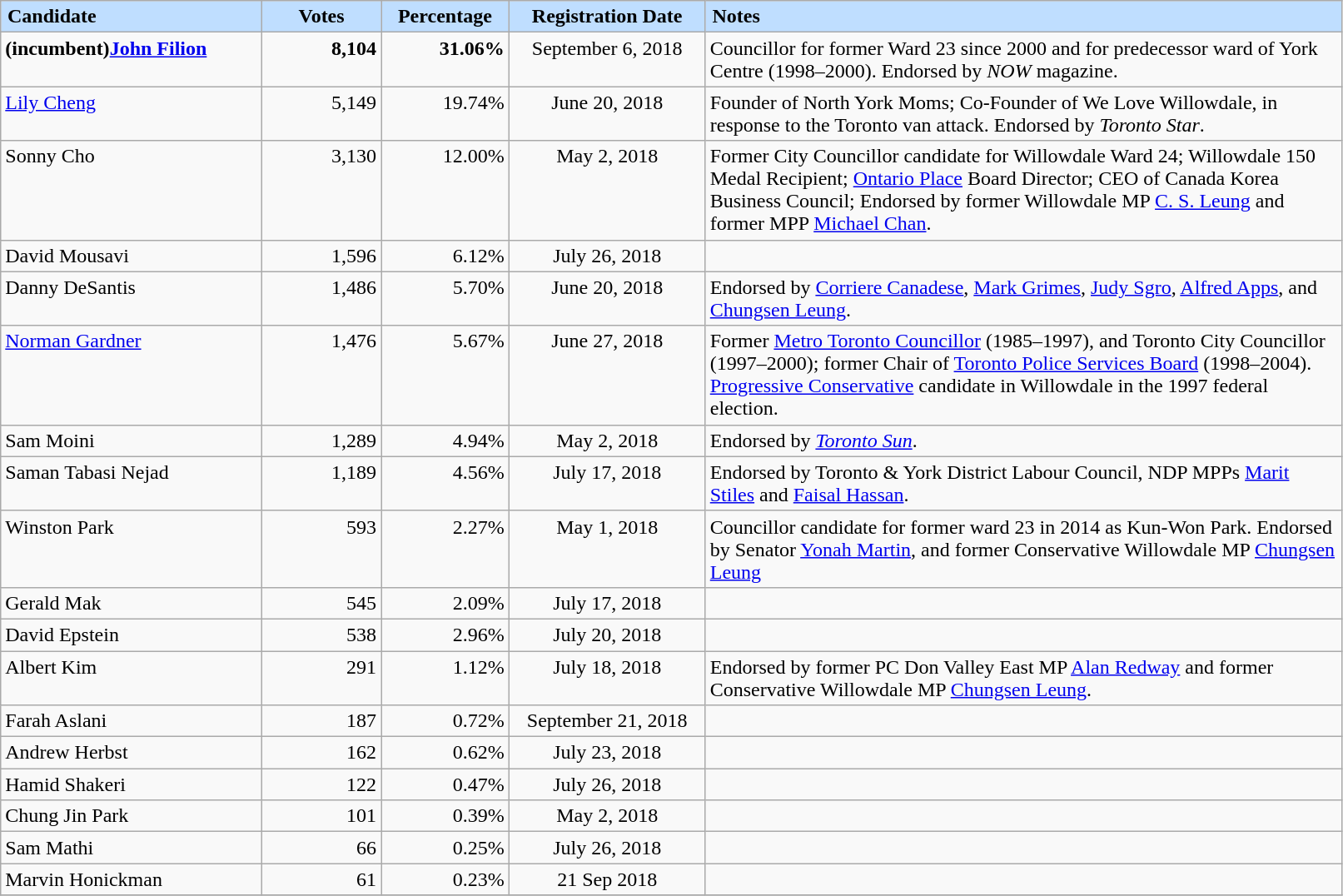<table class="sortable wikitable">
<tr>
<th scope="col" style="background-color:#bfdeff;width:200px;text-align:left;padding-left:5px;">Candidate</th>
<th scope="col" style="background-color:#bfdeff;width:88px;">Votes</th>
<th scope="col" style="background-color:#bfdeff;width:95px;">Percentage</th>
<th scope="col" style="background-color:#bfdeff;width:150px;">Registration Date</th>
<th scope="col" style="background-color:#bfdeff;width:500px;text-align:left;padding-left:5px;">Notes</th>
</tr>
<tr>
<td valign="top"><strong>(incumbent)<a href='#'>John Filion</a></strong></td>
<td valign="top" align="right"><strong>8,104</strong></td>
<td valign="top" align="right"><strong>31.06%</strong></td>
<td valign="top" align="center">September 6, 2018</td>
<td>Councillor for former Ward 23 since 2000 and for predecessor ward of York Centre (1998–2000). Endorsed by <em>NOW</em> magazine.</td>
</tr>
<tr>
<td valign="top"><a href='#'>Lily Cheng</a></td>
<td valign="top" align="right">5,149</td>
<td valign="top" align="right">19.74%</td>
<td valign="top" align="center">June 20, 2018</td>
<td>Founder of North York Moms; Co-Founder of We Love Willowdale, in response to the Toronto van attack. Endorsed by <em>Toronto Star</em>.</td>
</tr>
<tr>
<td valign="top">Sonny Cho</td>
<td valign="top" align="right">3,130</td>
<td valign="top" align="right">12.00%</td>
<td valign="top" align="center">May 2, 2018</td>
<td>Former City Councillor candidate for Willowdale Ward 24; Willowdale 150 Medal Recipient; <a href='#'>Ontario Place</a> Board Director; CEO of Canada Korea Business Council; Endorsed by former Willowdale MP <a href='#'>C. S. Leung</a> and former MPP <a href='#'>Michael Chan</a>.</td>
</tr>
<tr>
<td valign="top">David Mousavi</td>
<td valign="top" align="right">1,596</td>
<td valign="top" align="right">6.12%</td>
<td valign="top" align="center">July 26, 2018</td>
<td></td>
</tr>
<tr>
<td valign="top">Danny DeSantis</td>
<td valign="top" align="right">1,486</td>
<td valign="top" align="right">5.70%</td>
<td valign="top" align="center">June 20, 2018</td>
<td>Endorsed by <a href='#'>Corriere Canadese</a>, <a href='#'>Mark Grimes</a>, <a href='#'>Judy Sgro</a>, <a href='#'>Alfred Apps</a>, and <a href='#'>Chungsen Leung</a>.</td>
</tr>
<tr>
<td valign="top"><a href='#'>Norman Gardner</a></td>
<td valign="top" align="right">1,476</td>
<td valign="top" align="right">5.67%</td>
<td valign="top" align="center">June 27, 2018</td>
<td>Former <a href='#'>Metro Toronto Councillor</a> (1985–1997), and Toronto City Councillor (1997–2000); former Chair of <a href='#'>Toronto Police Services Board</a> (1998–2004). <a href='#'>Progressive Conservative</a> candidate in Willowdale in the 1997 federal election.</td>
</tr>
<tr>
<td valign="top">Sam Moini</td>
<td valign="top" align="right">1,289</td>
<td valign="top" align="right">4.94%</td>
<td valign="top" align="center">May 2, 2018</td>
<td>Endorsed by <em><a href='#'>Toronto Sun</a></em>.</td>
</tr>
<tr>
<td valign="top">Saman Tabasi Nejad</td>
<td valign="top" align="right">1,189</td>
<td valign="top" align="right">4.56%</td>
<td valign="top" align="center">July 17, 2018</td>
<td>Endorsed by Toronto & York District Labour Council, NDP MPPs <a href='#'>Marit Stiles</a> and <a href='#'>Faisal Hassan</a>.</td>
</tr>
<tr>
<td valign="top">Winston Park</td>
<td valign="top" align="right">593</td>
<td valign="top" align="right">2.27%</td>
<td valign="top" align="center">May 1, 2018</td>
<td>Councillor candidate for former ward 23 in 2014 as Kun-Won Park. Endorsed by Senator <a href='#'>Yonah Martin</a>, and former Conservative Willowdale MP <a href='#'>Chungsen Leung</a></td>
</tr>
<tr>
<td valign="top">Gerald Mak</td>
<td valign="top" align="right">545</td>
<td valign="top" align="right">2.09%</td>
<td valign="top" align="center">July 17, 2018</td>
<td></td>
</tr>
<tr>
<td valign="top">David Epstein</td>
<td valign="top" align="right">538</td>
<td valign="top" align="right">2.96%</td>
<td valign="top" align="center">July 20, 2018</td>
<td></td>
</tr>
<tr>
<td valign="top">Albert Kim</td>
<td valign="top" align="right">291</td>
<td valign="top" align="right">1.12%</td>
<td valign="top" align="center">July 18, 2018</td>
<td>Endorsed by former PC Don Valley East MP <a href='#'>Alan Redway</a> and former Conservative Willowdale MP <a href='#'>Chungsen Leung</a>.</td>
</tr>
<tr>
<td valign="top">Farah Aslani</td>
<td valign="top" align="right">187</td>
<td valign="top" align="right">0.72%</td>
<td valign="top" align="center">September 21, 2018</td>
<td></td>
</tr>
<tr>
<td valign="top">Andrew Herbst</td>
<td valign="top" align="right">162</td>
<td valign="top" align="right">0.62%</td>
<td valign="top" align="center">July 23, 2018</td>
<td></td>
</tr>
<tr>
<td valign="top">Hamid Shakeri</td>
<td valign="top" align="right">122</td>
<td valign="top" align="right">0.47%</td>
<td valign="top" align="center">July 26, 2018</td>
</tr>
<tr>
<td valign="top">Chung Jin Park</td>
<td valign="top" align="right">101</td>
<td valign="top" align="right">0.39%</td>
<td valign="top" align="center">May 2, 2018</td>
<td></td>
</tr>
<tr>
<td valign="top">Sam Mathi</td>
<td valign="top" align="right">66</td>
<td valign="top" align="right">0.25%</td>
<td valign="top" align="center">July 26, 2018</td>
<td></td>
</tr>
<tr>
<td>Marvin Honickman</td>
<td valign="top" align="right">61</td>
<td valign="top" align="right">0.23%</td>
<td valign="top" align="center">21 Sep 2018</td>
<td></td>
</tr>
<tr>
</tr>
</table>
